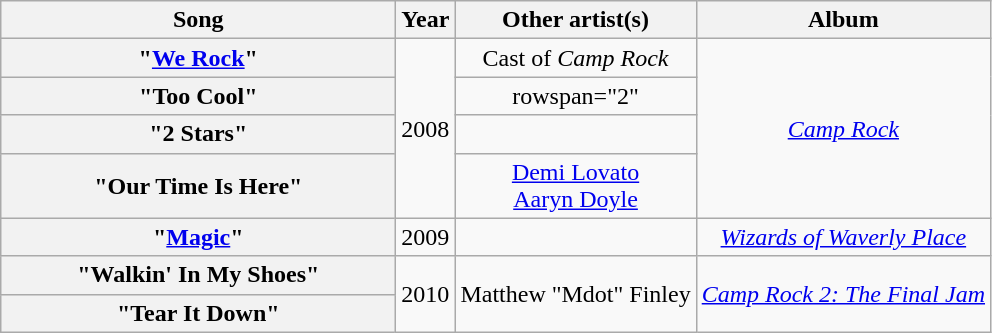<table class="wikitable plainrowheaders" style="text-align:center;">
<tr>
<th scope="col" style="width:16em;">Song</th>
<th scope="col">Year</th>
<th scope="col">Other artist(s)</th>
<th scope="col">Album</th>
</tr>
<tr>
<th scope="row">"<a href='#'>We Rock</a>"</th>
<td rowspan="4">2008</td>
<td>Cast of <em>Camp Rock</em></td>
<td rowspan="4"><em><a href='#'>Camp Rock</a></em></td>
</tr>
<tr>
<th scope="row">"Too Cool"</th>
<td>rowspan="2" </td>
</tr>
<tr>
<th scope="row">"2 Stars"</th>
</tr>
<tr>
<th scope="row">"Our Time Is Here"</th>
<td><a href='#'>Demi Lovato</a><br><a href='#'>Aaryn Doyle</a></td>
</tr>
<tr>
<th scope="row">"<a href='#'>Magic</a>"</th>
<td>2009</td>
<td></td>
<td><em><a href='#'>Wizards of Waverly Place</a></em></td>
</tr>
<tr>
<th scope="row">"Walkin' In My Shoes"</th>
<td rowspan="2">2010</td>
<td rowspan="2">Matthew "Mdot" Finley</td>
<td rowspan="2"><em><a href='#'>Camp Rock 2: The Final Jam</a></em></td>
</tr>
<tr>
<th scope="row">"Tear It Down"</th>
</tr>
</table>
